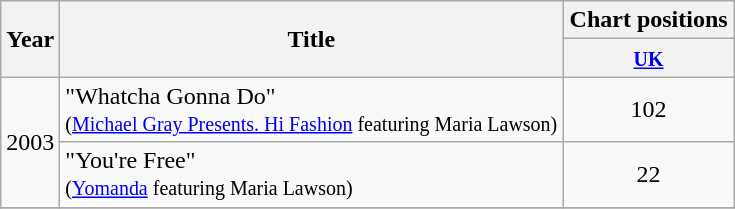<table class="wikitable">
<tr>
<th style="text-align:center;" rowspan="2">Year</th>
<th style="text-align:center;" rowspan="2">Title</th>
<th style="text-align:center;">Chart positions</th>
</tr>
<tr>
<th style="width:107px;"><small><a href='#'>UK</a></small></th>
</tr>
<tr>
<td rowspan="2">2003</td>
<td>"Whatcha Gonna Do" <br><small>(<a href='#'>Michael Gray Presents. Hi Fashion</a> featuring Maria Lawson)</small></td>
<td style="text-align:center;">102</td>
</tr>
<tr>
<td>"You're Free" <br><small>(<a href='#'>Yomanda</a> featuring Maria Lawson)</small></td>
<td style="text-align:center;">22</td>
</tr>
<tr>
</tr>
</table>
